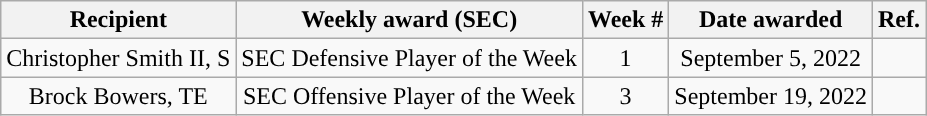<table class="wikitable sortable" style="text-align:center">
<tr>
<th>Recipient</th>
<th>Weekly award (SEC)</th>
<th>Week #</th>
<th>Date awarded</th>
<th>Ref.</th>
</tr>
<tr>
<td>Christopher Smith II, S</td>
<td>SEC Defensive Player of the Week</td>
<td>1</td>
<td>September 5, 2022</td>
<td></td>
</tr>
<tr>
<td>Brock Bowers, TE</td>
<td>SEC Offensive Player of the Week</td>
<td>3</td>
<td>September 19, 2022</td>
<td></td>
</tr>
</table>
